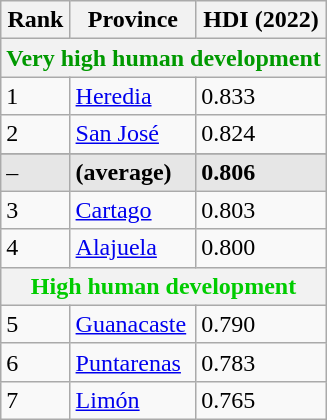<table class="wikitable sortable">
<tr>
<th>Rank</th>
<th>Province</th>
<th>HDI (2022)</th>
</tr>
<tr>
<th colspan="3" style="color:#090;">Very high human development</th>
</tr>
<tr>
<td>1</td>
<td> <a href='#'>Heredia</a></td>
<td>0.833</td>
</tr>
<tr>
<td>2</td>
<td> <a href='#'>San José</a></td>
<td>0.824</td>
</tr>
<tr>
</tr>
<tr style="background:#e6e6e6">
<td>–</td>
<td><strong> (average)</strong></td>
<td><strong>0.806</strong></td>
</tr>
<tr>
<td>3</td>
<td> <a href='#'>Cartago</a></td>
<td>0.803</td>
</tr>
<tr>
<td>4</td>
<td> <a href='#'>Alajuela</a></td>
<td>0.800</td>
</tr>
<tr>
<th colspan="3" style="color:#0c0;">High human development</th>
</tr>
<tr>
<td>5</td>
<td> <a href='#'>Guanacaste</a></td>
<td>0.790</td>
</tr>
<tr>
<td>6</td>
<td> <a href='#'>Puntarenas</a></td>
<td>0.783</td>
</tr>
<tr>
<td>7</td>
<td> <a href='#'>Limón</a></td>
<td>0.765</td>
</tr>
</table>
